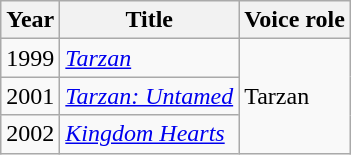<table class="wikitable sortable">
<tr>
<th>Year</th>
<th>Title</th>
<th>Voice role</th>
</tr>
<tr>
<td>1999</td>
<td><em><a href='#'>Tarzan</a></em></td>
<td rowspan=3>Tarzan</td>
</tr>
<tr>
<td>2001</td>
<td><em><a href='#'>Tarzan: Untamed</a></em></td>
</tr>
<tr>
<td>2002</td>
<td><em><a href='#'>Kingdom Hearts</a></em></td>
</tr>
</table>
